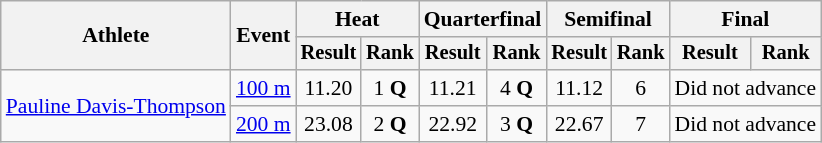<table class="wikitable" style="font-size:90%">
<tr>
<th rowspan="2">Athlete</th>
<th rowspan="2">Event</th>
<th colspan="2">Heat</th>
<th colspan="2">Quarterfinal</th>
<th colspan="2">Semifinal</th>
<th colspan="2">Final</th>
</tr>
<tr style="font-size:95%">
<th>Result</th>
<th>Rank</th>
<th>Result</th>
<th>Rank</th>
<th>Result</th>
<th>Rank</th>
<th>Result</th>
<th>Rank</th>
</tr>
<tr align=center>
<td align=left rowspan=2><a href='#'>Pauline Davis-Thompson</a></td>
<td align=left><a href='#'>100 m</a></td>
<td>11.20</td>
<td>1 <strong>Q</strong></td>
<td>11.21</td>
<td>4 <strong>Q</strong></td>
<td>11.12</td>
<td>6</td>
<td colspan=2>Did not advance</td>
</tr>
<tr align=center>
<td align=left><a href='#'>200 m</a></td>
<td>23.08</td>
<td>2 <strong>Q</strong></td>
<td>22.92</td>
<td>3 <strong>Q</strong></td>
<td>22.67</td>
<td>7</td>
<td colspan=2>Did not advance</td>
</tr>
</table>
